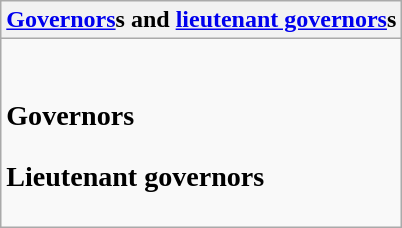<table class="wikitable collapsible collapsed">
<tr>
<th><a href='#'>Governors</a>s and <a href='#'>lieutenant governors</a>s</th>
</tr>
<tr>
<td><br><h3>Governors</h3><h3>Lieutenant governors</h3></td>
</tr>
</table>
